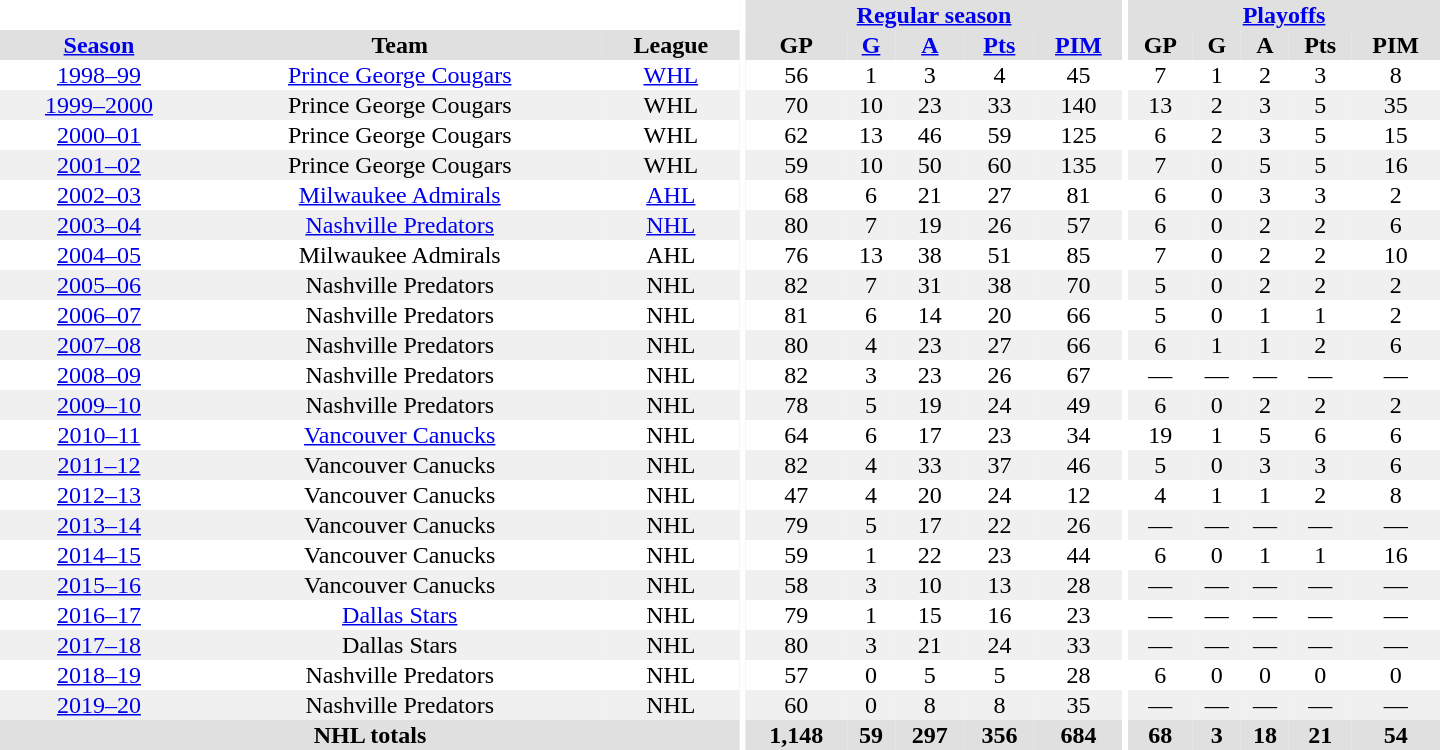<table border="0" cellpadding="1" cellspacing="0" style="text-align:center; width:60em">
<tr bgcolor="#e0e0e0">
<th colspan="3" bgcolor="#ffffff"></th>
<th rowspan="99" bgcolor="#ffffff"></th>
<th colspan="5"><a href='#'>Regular season</a></th>
<th rowspan="99" bgcolor="#ffffff"></th>
<th colspan="5"><a href='#'>Playoffs</a></th>
</tr>
<tr bgcolor="#e0e0e0">
<th><a href='#'>Season</a></th>
<th>Team</th>
<th>League</th>
<th>GP</th>
<th><a href='#'>G</a></th>
<th><a href='#'>A</a></th>
<th><a href='#'>Pts</a></th>
<th><a href='#'>PIM</a></th>
<th>GP</th>
<th>G</th>
<th>A</th>
<th>Pts</th>
<th>PIM</th>
</tr>
<tr>
<td><a href='#'>1998–99</a></td>
<td><a href='#'>Prince George Cougars</a></td>
<td><a href='#'>WHL</a></td>
<td>56</td>
<td>1</td>
<td>3</td>
<td>4</td>
<td>45</td>
<td>7</td>
<td>1</td>
<td>2</td>
<td>3</td>
<td>8</td>
</tr>
<tr bgcolor="#f0f0f0">
<td><a href='#'>1999–2000</a></td>
<td>Prince George Cougars</td>
<td>WHL</td>
<td>70</td>
<td>10</td>
<td>23</td>
<td>33</td>
<td>140</td>
<td>13</td>
<td>2</td>
<td>3</td>
<td>5</td>
<td>35</td>
</tr>
<tr>
<td><a href='#'>2000–01</a></td>
<td>Prince George Cougars</td>
<td>WHL</td>
<td>62</td>
<td>13</td>
<td>46</td>
<td>59</td>
<td>125</td>
<td>6</td>
<td>2</td>
<td>3</td>
<td>5</td>
<td>15</td>
</tr>
<tr bgcolor="#f0f0f0">
<td><a href='#'>2001–02</a></td>
<td>Prince George Cougars</td>
<td>WHL</td>
<td>59</td>
<td>10</td>
<td>50</td>
<td>60</td>
<td>135</td>
<td>7</td>
<td>0</td>
<td>5</td>
<td>5</td>
<td>16</td>
</tr>
<tr>
<td><a href='#'>2002–03</a></td>
<td><a href='#'>Milwaukee Admirals</a></td>
<td><a href='#'>AHL</a></td>
<td>68</td>
<td>6</td>
<td>21</td>
<td>27</td>
<td>81</td>
<td>6</td>
<td>0</td>
<td>3</td>
<td>3</td>
<td>2</td>
</tr>
<tr bgcolor="#f0f0f0">
<td><a href='#'>2003–04</a></td>
<td><a href='#'>Nashville Predators</a></td>
<td><a href='#'>NHL</a></td>
<td>80</td>
<td>7</td>
<td>19</td>
<td>26</td>
<td>57</td>
<td>6</td>
<td>0</td>
<td>2</td>
<td>2</td>
<td>6</td>
</tr>
<tr>
<td><a href='#'>2004–05</a></td>
<td>Milwaukee Admirals</td>
<td>AHL</td>
<td>76</td>
<td>13</td>
<td>38</td>
<td>51</td>
<td>85</td>
<td>7</td>
<td>0</td>
<td>2</td>
<td>2</td>
<td>10</td>
</tr>
<tr bgcolor="#f0f0f0">
<td><a href='#'>2005–06</a></td>
<td>Nashville Predators</td>
<td>NHL</td>
<td>82</td>
<td>7</td>
<td>31</td>
<td>38</td>
<td>70</td>
<td>5</td>
<td>0</td>
<td>2</td>
<td>2</td>
<td>2</td>
</tr>
<tr>
<td><a href='#'>2006–07</a></td>
<td>Nashville Predators</td>
<td>NHL</td>
<td>81</td>
<td>6</td>
<td>14</td>
<td>20</td>
<td>66</td>
<td>5</td>
<td>0</td>
<td>1</td>
<td>1</td>
<td>2</td>
</tr>
<tr bgcolor="#f0f0f0">
<td><a href='#'>2007–08</a></td>
<td>Nashville Predators</td>
<td>NHL</td>
<td>80</td>
<td>4</td>
<td>23</td>
<td>27</td>
<td>66</td>
<td>6</td>
<td>1</td>
<td>1</td>
<td>2</td>
<td>6</td>
</tr>
<tr>
<td><a href='#'>2008–09</a></td>
<td>Nashville Predators</td>
<td>NHL</td>
<td>82</td>
<td>3</td>
<td>23</td>
<td>26</td>
<td>67</td>
<td>—</td>
<td>—</td>
<td>—</td>
<td>—</td>
<td>—</td>
</tr>
<tr bgcolor="#f0f0f0">
<td><a href='#'>2009–10</a></td>
<td>Nashville Predators</td>
<td>NHL</td>
<td>78</td>
<td>5</td>
<td>19</td>
<td>24</td>
<td>49</td>
<td>6</td>
<td>0</td>
<td>2</td>
<td>2</td>
<td>2</td>
</tr>
<tr>
<td><a href='#'>2010–11</a></td>
<td><a href='#'>Vancouver Canucks</a></td>
<td>NHL</td>
<td>64</td>
<td>6</td>
<td>17</td>
<td>23</td>
<td>34</td>
<td>19</td>
<td>1</td>
<td>5</td>
<td>6</td>
<td>6</td>
</tr>
<tr bgcolor="#f0f0f0">
<td><a href='#'>2011–12</a></td>
<td>Vancouver Canucks</td>
<td>NHL</td>
<td>82</td>
<td>4</td>
<td>33</td>
<td>37</td>
<td>46</td>
<td>5</td>
<td>0</td>
<td>3</td>
<td>3</td>
<td>6</td>
</tr>
<tr>
<td><a href='#'>2012–13</a></td>
<td>Vancouver Canucks</td>
<td>NHL</td>
<td>47</td>
<td>4</td>
<td>20</td>
<td>24</td>
<td>12</td>
<td>4</td>
<td>1</td>
<td>1</td>
<td>2</td>
<td>8</td>
</tr>
<tr bgcolor="#f0f0f0">
<td><a href='#'>2013–14</a></td>
<td>Vancouver Canucks</td>
<td>NHL</td>
<td>79</td>
<td>5</td>
<td>17</td>
<td>22</td>
<td>26</td>
<td>—</td>
<td>—</td>
<td>—</td>
<td>—</td>
<td>—</td>
</tr>
<tr>
<td><a href='#'>2014–15</a></td>
<td>Vancouver Canucks</td>
<td>NHL</td>
<td>59</td>
<td>1</td>
<td>22</td>
<td>23</td>
<td>44</td>
<td>6</td>
<td>0</td>
<td>1</td>
<td>1</td>
<td>16</td>
</tr>
<tr bgcolor="#f0f0f0">
<td><a href='#'>2015–16</a></td>
<td>Vancouver Canucks</td>
<td>NHL</td>
<td>58</td>
<td>3</td>
<td>10</td>
<td>13</td>
<td>28</td>
<td>—</td>
<td>—</td>
<td>—</td>
<td>—</td>
<td>—</td>
</tr>
<tr>
<td><a href='#'>2016–17</a></td>
<td><a href='#'>Dallas Stars</a></td>
<td>NHL</td>
<td>79</td>
<td>1</td>
<td>15</td>
<td>16</td>
<td>23</td>
<td>—</td>
<td>—</td>
<td>—</td>
<td>—</td>
<td>—</td>
</tr>
<tr bgcolor="#f0f0f0">
<td><a href='#'>2017–18</a></td>
<td>Dallas Stars</td>
<td>NHL</td>
<td>80</td>
<td>3</td>
<td>21</td>
<td>24</td>
<td>33</td>
<td>—</td>
<td>—</td>
<td>—</td>
<td>—</td>
<td>—</td>
</tr>
<tr>
<td><a href='#'>2018–19</a></td>
<td>Nashville Predators</td>
<td>NHL</td>
<td>57</td>
<td>0</td>
<td>5</td>
<td>5</td>
<td>28</td>
<td>6</td>
<td>0</td>
<td>0</td>
<td>0</td>
<td>0</td>
</tr>
<tr bgcolor="#f0f0f0">
<td><a href='#'>2019–20</a></td>
<td>Nashville Predators</td>
<td>NHL</td>
<td>60</td>
<td>0</td>
<td>8</td>
<td>8</td>
<td>35</td>
<td>—</td>
<td>—</td>
<td>—</td>
<td>—</td>
<td>—</td>
</tr>
<tr bgcolor="#e0e0e0">
<th colspan="3">NHL totals</th>
<th>1,148</th>
<th>59</th>
<th>297</th>
<th>356</th>
<th>684</th>
<th>68</th>
<th>3</th>
<th>18</th>
<th>21</th>
<th>54</th>
</tr>
</table>
